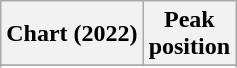<table class="wikitable sortable plainrowheaders" style="text-align:center">
<tr>
<th scope="col">Chart (2022)</th>
<th scope="col">Peak<br>position</th>
</tr>
<tr>
</tr>
<tr>
</tr>
</table>
